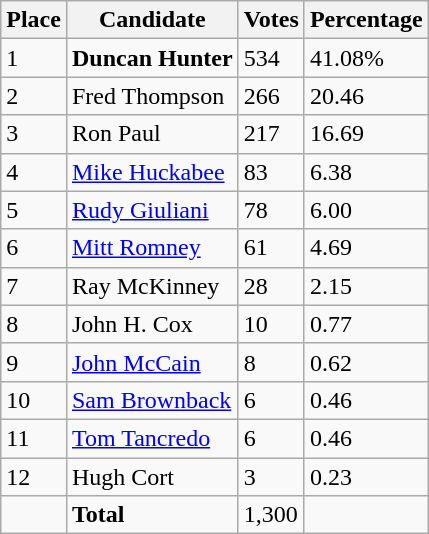<table class="wikitable">
<tr>
<th>Place</th>
<th>Candidate</th>
<th>Votes</th>
<th>Percentage</th>
</tr>
<tr>
<td>1</td>
<td><strong>Duncan Hunter</strong></td>
<td>534</td>
<td>41.08%</td>
</tr>
<tr>
<td>2</td>
<td>Fred Thompson</td>
<td>266</td>
<td>20.46</td>
</tr>
<tr>
<td>3</td>
<td>Ron Paul</td>
<td>217</td>
<td>16.69</td>
</tr>
<tr>
<td>4</td>
<td><a href='#'>Mike Huckabee</a></td>
<td>83</td>
<td>6.38</td>
</tr>
<tr>
<td>5</td>
<td><a href='#'>Rudy Giuliani</a></td>
<td>78</td>
<td>6.00</td>
</tr>
<tr>
<td>6</td>
<td><a href='#'>Mitt Romney</a></td>
<td>61</td>
<td>4.69</td>
</tr>
<tr>
<td>7</td>
<td>Ray McKinney</td>
<td>28</td>
<td>2.15</td>
</tr>
<tr>
<td>8</td>
<td>John H. Cox</td>
<td>10</td>
<td>0.77</td>
</tr>
<tr>
<td>9</td>
<td><a href='#'>John McCain</a></td>
<td>8</td>
<td>0.62</td>
</tr>
<tr>
<td>10</td>
<td><a href='#'>Sam Brownback</a></td>
<td>6</td>
<td>0.46</td>
</tr>
<tr>
<td>11</td>
<td><a href='#'>Tom Tancredo</a></td>
<td>6</td>
<td>0.46</td>
</tr>
<tr>
<td>12</td>
<td>Hugh Cort</td>
<td>3</td>
<td>0.23</td>
</tr>
<tr>
<td></td>
<td><strong>Total</strong></td>
<td>1,300</td>
<td></td>
</tr>
</table>
